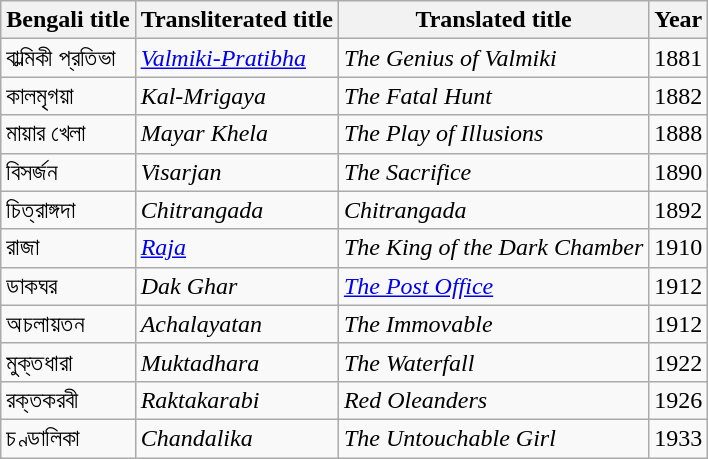<table class="wikitable">
<tr>
<th>Bengali title</th>
<th>Transliterated title</th>
<th>Translated title</th>
<th>Year</th>
</tr>
<tr>
<td>বাল্মিকী প্রতিভা</td>
<td><em><a href='#'>Valmiki-Pratibha</a></em></td>
<td><em>The Genius of Valmiki</em></td>
<td>1881</td>
</tr>
<tr>
<td>কালমৃগয়া</td>
<td><em>Kal-Mrigaya</em></td>
<td><em>The Fatal Hunt</em></td>
<td>1882</td>
</tr>
<tr>
<td>মায়ার খেলা</td>
<td><em>Mayar Khela</em></td>
<td><em>The Play of Illusions</em></td>
<td>1888</td>
</tr>
<tr>
<td>বিসর্জন</td>
<td><em>Visarjan</em></td>
<td><em>The Sacrifice</em></td>
<td>1890</td>
</tr>
<tr>
<td>চিত্রাঙ্গদা</td>
<td><em>Chitrangada</em></td>
<td><em>Chitrangada</em></td>
<td>1892</td>
</tr>
<tr>
<td>রাজা</td>
<td><em><a href='#'>Raja</a></em></td>
<td><em>The King of the Dark Chamber</em></td>
<td>1910</td>
</tr>
<tr>
<td>ডাকঘর</td>
<td><em>Dak Ghar</em></td>
<td><em><a href='#'>The Post Office</a></em></td>
<td>1912</td>
</tr>
<tr>
<td>অচলায়তন</td>
<td><em>Achalayatan</em></td>
<td><em>The Immovable</em></td>
<td>1912</td>
</tr>
<tr>
<td>মুক্তধারা</td>
<td><em>Muktadhara</em></td>
<td><em>The Waterfall</em></td>
<td>1922</td>
</tr>
<tr>
<td>রক্তকরবী</td>
<td><em>Raktakarabi</em></td>
<td><em>Red Oleanders</em></td>
<td>1926</td>
</tr>
<tr>
<td>চণ্ডালিকা</td>
<td><em>Chandalika</em></td>
<td><em>The Untouchable Girl</em></td>
<td>1933</td>
</tr>
</table>
